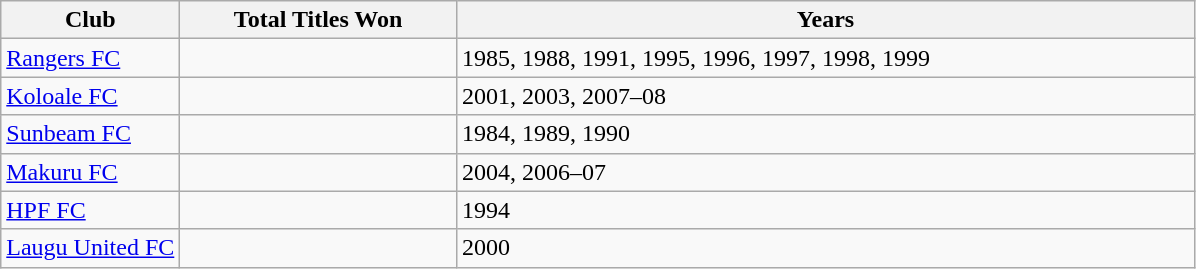<table class="wikitable">
<tr>
<th style="width:15%;">Club</th>
<th>Total Titles Won</th>
<th>Years</th>
</tr>
<tr>
<td><a href='#'>Rangers FC</a></td>
<td></td>
<td>1985, 1988, 1991, 1995, 1996, 1997, 1998, 1999</td>
</tr>
<tr>
<td><a href='#'>Koloale FC</a></td>
<td></td>
<td>2001, 2003, 2007–08</td>
</tr>
<tr>
<td><a href='#'>Sunbeam FC</a></td>
<td></td>
<td>1984, 1989, 1990</td>
</tr>
<tr>
<td><a href='#'>Makuru FC</a></td>
<td></td>
<td>2004, 2006–07</td>
</tr>
<tr>
<td><a href='#'>HPF FC</a></td>
<td></td>
<td>1994</td>
</tr>
<tr>
<td><a href='#'>Laugu United FC</a></td>
<td></td>
<td>2000</td>
</tr>
</table>
